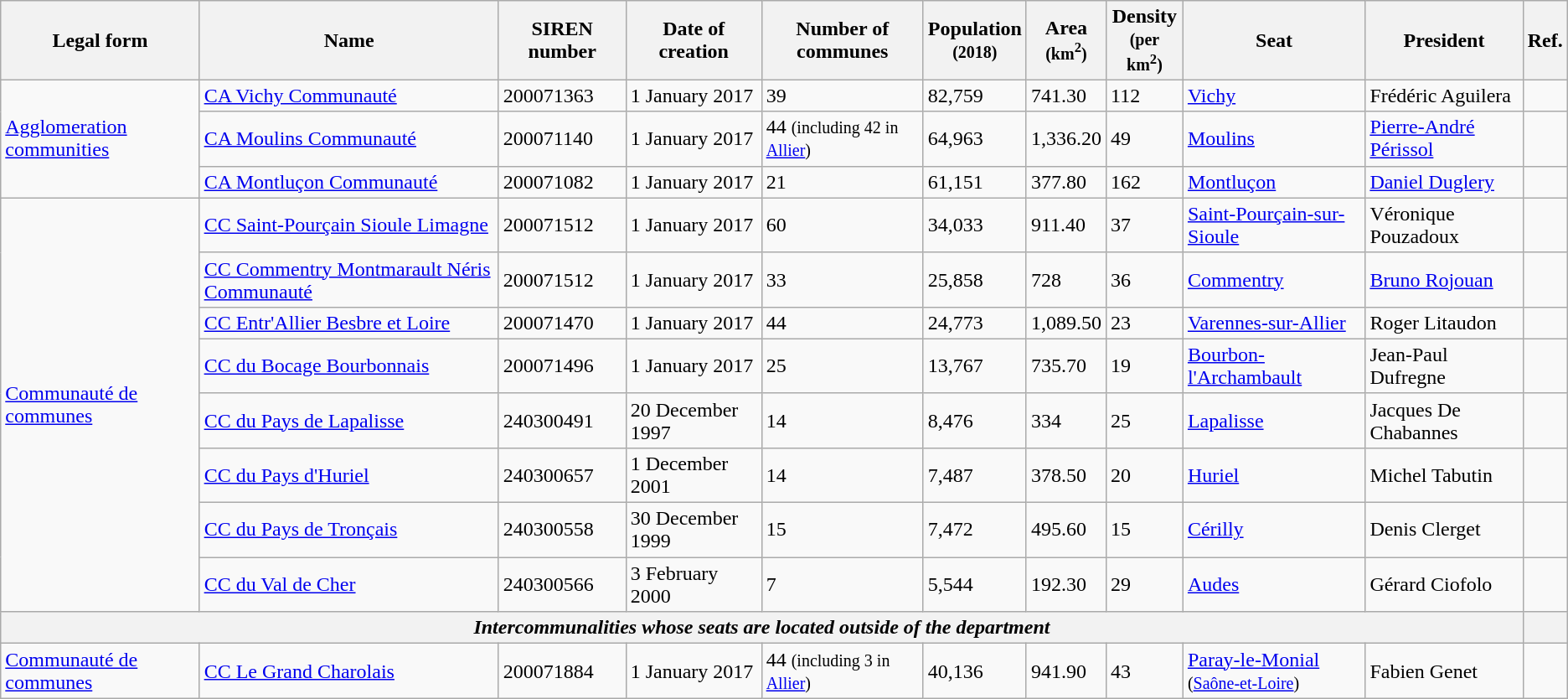<table class="wikitable">
<tr>
<th>Legal form</th>
<th>Name</th>
<th>SIREN number</th>
<th>Date of creation</th>
<th>Number of communes</th>
<th>Population<br><small>(2018)</small></th>
<th>Area<br><small>(km<sup>2</sup>)</small></th>
<th>Density<br><small>(per km<sup>2</sup>)</small></th>
<th>Seat</th>
<th>President</th>
<th>Ref.</th>
</tr>
<tr>
<td rowspan="3"><a href='#'>Agglomeration communities</a></td>
<td><a href='#'>CA Vichy Communauté</a></td>
<td>200071363</td>
<td>1 January 2017</td>
<td>39</td>
<td>82,759</td>
<td>741.30</td>
<td>112</td>
<td><a href='#'>Vichy</a></td>
<td>Frédéric Aguilera</td>
<td></td>
</tr>
<tr>
<td><a href='#'>CA Moulins Communauté</a></td>
<td>200071140</td>
<td>1 January 2017</td>
<td>44 <small>(including 42 in <a href='#'>Allier</a>)</small></td>
<td>64,963</td>
<td>1,336.20</td>
<td>49</td>
<td><a href='#'>Moulins</a></td>
<td><a href='#'>Pierre-André Périssol</a></td>
<td></td>
</tr>
<tr>
<td><a href='#'>CA Montluçon Communauté</a></td>
<td>200071082</td>
<td>1 January 2017</td>
<td>21</td>
<td>61,151</td>
<td>377.80</td>
<td>162</td>
<td><a href='#'>Montluçon</a></td>
<td><a href='#'>Daniel Duglery</a></td>
<td></td>
</tr>
<tr>
<td rowspan="8"><a href='#'>Communauté de communes</a></td>
<td><a href='#'>CC Saint-Pourçain Sioule Limagne</a></td>
<td>200071512</td>
<td>1 January 2017</td>
<td>60</td>
<td>34,033</td>
<td>911.40</td>
<td>37</td>
<td><a href='#'>Saint-Pourçain-sur-Sioule</a></td>
<td>Véronique Pouzadoux</td>
<td></td>
</tr>
<tr>
<td><a href='#'>CC Commentry Montmarault Néris Communauté</a></td>
<td>200071512</td>
<td>1 January 2017</td>
<td>33</td>
<td>25,858</td>
<td>728</td>
<td>36</td>
<td><a href='#'>Commentry</a></td>
<td><a href='#'>Bruno Rojouan</a></td>
<td></td>
</tr>
<tr>
<td><a href='#'>CC Entr'Allier Besbre et Loire</a></td>
<td>200071470</td>
<td>1 January 2017</td>
<td>44</td>
<td>24,773</td>
<td>1,089.50</td>
<td>23</td>
<td><a href='#'>Varennes-sur-Allier</a></td>
<td>Roger Litaudon</td>
<td></td>
</tr>
<tr>
<td><a href='#'>CC du Bocage Bourbonnais</a></td>
<td>200071496</td>
<td>1 January 2017</td>
<td>25</td>
<td>13,767</td>
<td>735.70</td>
<td>19</td>
<td><a href='#'>Bourbon-l'Archambault</a></td>
<td>Jean-Paul Dufregne</td>
<td></td>
</tr>
<tr>
<td><a href='#'>CC du Pays de Lapalisse</a></td>
<td>240300491</td>
<td>20 December 1997</td>
<td>14</td>
<td>8,476</td>
<td>334</td>
<td>25</td>
<td><a href='#'>Lapalisse</a></td>
<td>Jacques De Chabannes</td>
<td></td>
</tr>
<tr>
<td><a href='#'>CC du Pays d'Huriel</a></td>
<td>240300657</td>
<td>1 December 2001</td>
<td>14</td>
<td>7,487</td>
<td>378.50</td>
<td>20</td>
<td><a href='#'>Huriel</a></td>
<td>Michel Tabutin</td>
<td></td>
</tr>
<tr>
<td><a href='#'>CC du Pays de Tronçais</a></td>
<td>240300558</td>
<td>30 December 1999</td>
<td>15</td>
<td>7,472</td>
<td>495.60</td>
<td>15</td>
<td><a href='#'>Cérilly</a></td>
<td>Denis Clerget</td>
<td></td>
</tr>
<tr>
<td><a href='#'>CC du Val de Cher</a></td>
<td>240300566</td>
<td>3 February 2000</td>
<td>7</td>
<td>5,544</td>
<td>192.30</td>
<td>29</td>
<td><a href='#'>Audes</a></td>
<td>Gérard Ciofolo</td>
<td></td>
</tr>
<tr>
<th colspan="10"><em>Intercommunalities whose seats are located outside of the department</em></th>
<th></th>
</tr>
<tr>
<td><a href='#'>Communauté de communes</a></td>
<td><a href='#'>CC Le Grand Charolais</a></td>
<td>200071884</td>
<td>1 January 2017</td>
<td>44 <small>(including 3 in <a href='#'>Allier</a>)</small></td>
<td>40,136</td>
<td>941.90</td>
<td>43</td>
<td><a href='#'>Paray-le-Monial</a><br><small>(<a href='#'>Saône-et-Loire</a>)</small></td>
<td>Fabien Genet</td>
<td></td>
</tr>
</table>
